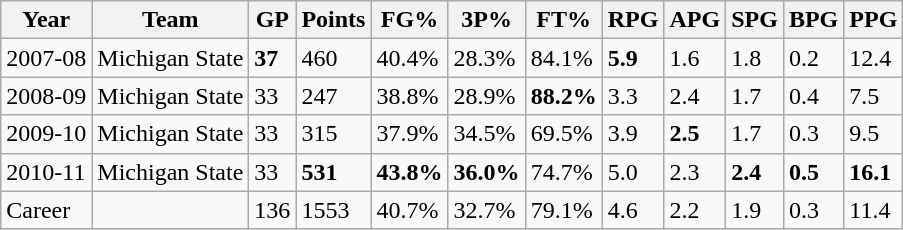<table class="wikitable">
<tr>
<th>Year</th>
<th>Team</th>
<th>GP</th>
<th>Points</th>
<th>FG%</th>
<th>3P%</th>
<th>FT%</th>
<th>RPG</th>
<th>APG</th>
<th>SPG</th>
<th>BPG</th>
<th>PPG</th>
</tr>
<tr>
<td>2007-08</td>
<td>Michigan State</td>
<td><strong>37</strong></td>
<td>460</td>
<td>40.4%</td>
<td>28.3%</td>
<td>84.1%</td>
<td><strong>5.9</strong></td>
<td>1.6</td>
<td>1.8</td>
<td>0.2</td>
<td>12.4</td>
</tr>
<tr>
<td>2008-09</td>
<td>Michigan State</td>
<td>33</td>
<td>247</td>
<td>38.8%</td>
<td>28.9%</td>
<td><strong>88.2%</strong></td>
<td>3.3</td>
<td>2.4</td>
<td>1.7</td>
<td>0.4</td>
<td>7.5</td>
</tr>
<tr>
<td>2009-10</td>
<td>Michigan State</td>
<td>33</td>
<td>315</td>
<td>37.9%</td>
<td>34.5%</td>
<td>69.5%</td>
<td>3.9</td>
<td><strong>2.5</strong></td>
<td>1.7</td>
<td>0.3</td>
<td>9.5</td>
</tr>
<tr>
<td>2010-11</td>
<td>Michigan State</td>
<td>33</td>
<td><strong>531</strong></td>
<td><strong>43.8%</strong></td>
<td><strong>36.0%</strong></td>
<td>74.7%</td>
<td>5.0</td>
<td>2.3</td>
<td><strong>2.4</strong></td>
<td><strong>0.5</strong></td>
<td><strong>16.1</strong></td>
</tr>
<tr>
<td>Career</td>
<td></td>
<td>136</td>
<td>1553</td>
<td>40.7%</td>
<td>32.7%</td>
<td>79.1%</td>
<td>4.6</td>
<td>2.2</td>
<td>1.9</td>
<td>0.3</td>
<td>11.4</td>
</tr>
</table>
